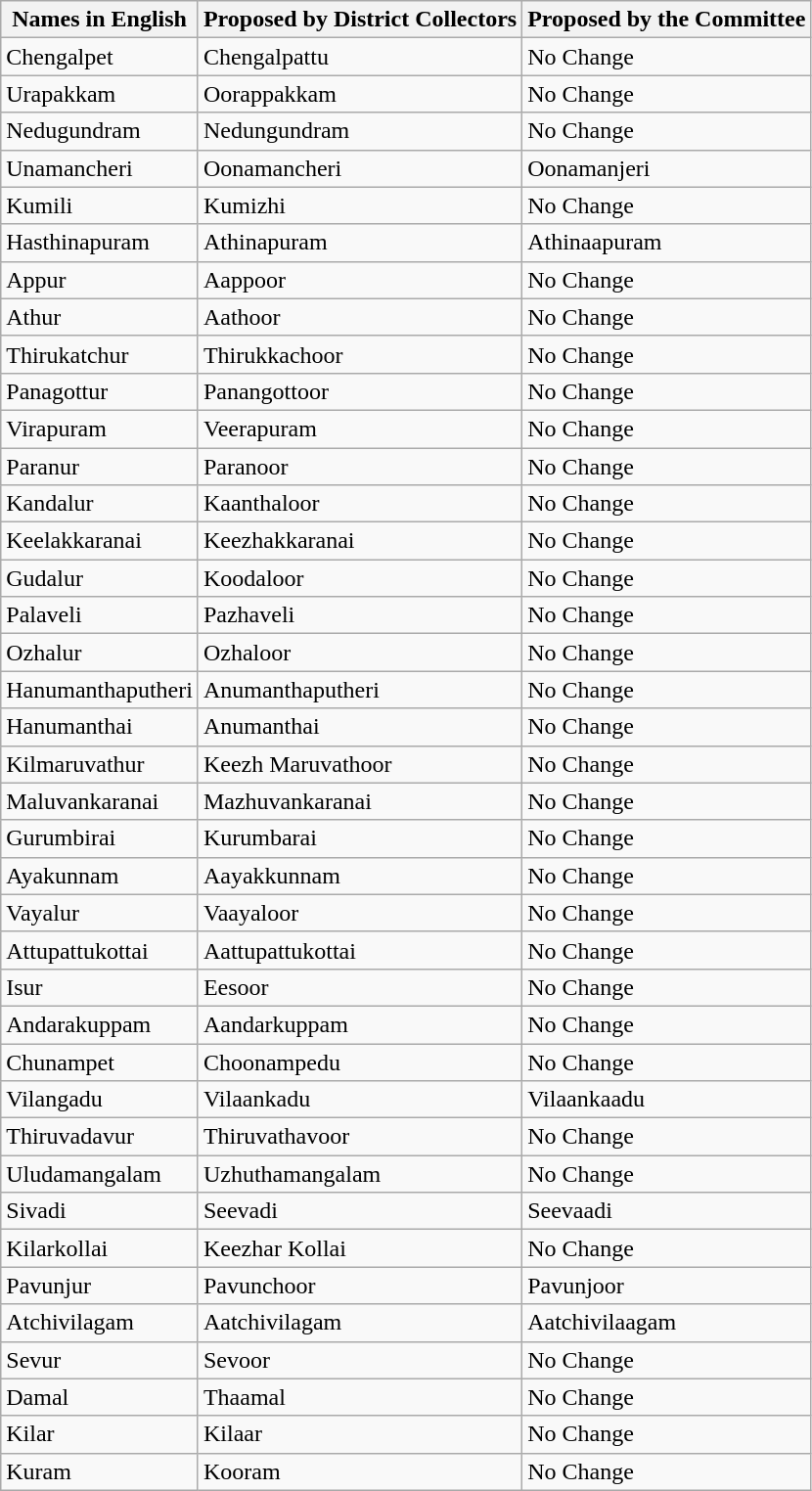<table class="wikitable">
<tr>
<th>Names in English</th>
<th>Proposed by District Collectors</th>
<th>Proposed by the Committee</th>
</tr>
<tr>
<td>Chengalpet</td>
<td>Chengalpattu</td>
<td>No Change</td>
</tr>
<tr>
<td>Urapakkam</td>
<td>Oorappakkam</td>
<td>No Change</td>
</tr>
<tr>
<td>Nedugundram</td>
<td>Nedungundram</td>
<td>No Change</td>
</tr>
<tr>
<td>Unamancheri</td>
<td>Oonamancheri</td>
<td>Oonamanjeri</td>
</tr>
<tr>
<td>Kumili</td>
<td>Kumizhi</td>
<td>No Change</td>
</tr>
<tr>
<td>Hasthinapuram</td>
<td>Athinapuram</td>
<td>Athinaapuram</td>
</tr>
<tr>
<td>Appur</td>
<td>Aappoor</td>
<td>No Change</td>
</tr>
<tr>
<td>Athur</td>
<td>Aathoor</td>
<td>No Change</td>
</tr>
<tr>
<td>Thirukatchur</td>
<td>Thirukkachoor</td>
<td>No Change</td>
</tr>
<tr>
<td>Panagottur</td>
<td>Panangottoor</td>
<td>No Change</td>
</tr>
<tr>
<td>Virapuram</td>
<td>Veerapuram</td>
<td>No Change</td>
</tr>
<tr>
<td>Paranur</td>
<td>Paranoor</td>
<td>No Change</td>
</tr>
<tr>
<td>Kandalur</td>
<td>Kaanthaloor</td>
<td>No Change</td>
</tr>
<tr>
<td>Keelakkaranai</td>
<td>Keezhakkaranai</td>
<td>No Change</td>
</tr>
<tr>
<td>Gudalur</td>
<td>Koodaloor</td>
<td>No Change</td>
</tr>
<tr>
<td>Palaveli</td>
<td>Pazhaveli</td>
<td>No Change</td>
</tr>
<tr>
<td>Ozhalur</td>
<td>Ozhaloor</td>
<td>No Change</td>
</tr>
<tr>
<td>Hanumanthaputheri</td>
<td>Anumanthaputheri</td>
<td>No Change</td>
</tr>
<tr>
<td>Hanumanthai</td>
<td>Anumanthai</td>
<td>No Change</td>
</tr>
<tr>
<td>Kilmaruvathur</td>
<td>Keezh Maruvathoor</td>
<td>No Change</td>
</tr>
<tr>
<td>Maluvankaranai</td>
<td>Mazhuvankaranai</td>
<td>No Change</td>
</tr>
<tr>
<td>Gurumbirai</td>
<td>Kurumbarai</td>
<td>No Change</td>
</tr>
<tr>
<td>Ayakunnam</td>
<td>Aayakkunnam</td>
<td>No Change</td>
</tr>
<tr>
<td>Vayalur</td>
<td>Vaayaloor</td>
<td>No Change</td>
</tr>
<tr>
<td>Attupattukottai</td>
<td>Aattupattukottai</td>
<td>No Change</td>
</tr>
<tr>
<td>Isur</td>
<td>Eesoor</td>
<td>No Change</td>
</tr>
<tr>
<td>Andarakuppam</td>
<td>Aandarkuppam</td>
<td>No Change</td>
</tr>
<tr>
<td>Chunampet</td>
<td>Choonampedu</td>
<td>No Change</td>
</tr>
<tr>
<td>Vilangadu</td>
<td>Vilaankadu</td>
<td>Vilaankaadu</td>
</tr>
<tr>
<td>Thiruvadavur</td>
<td>Thiruvathavoor</td>
<td>No Change</td>
</tr>
<tr>
<td>Uludamangalam</td>
<td>Uzhuthamangalam</td>
<td>No Change</td>
</tr>
<tr>
<td>Sivadi</td>
<td>Seevadi</td>
<td>Seevaadi</td>
</tr>
<tr>
<td>Kilarkollai</td>
<td>Keezhar Kollai</td>
<td>No Change</td>
</tr>
<tr>
<td>Pavunjur</td>
<td>Pavunchoor</td>
<td>Pavunjoor</td>
</tr>
<tr>
<td>Atchivilagam</td>
<td>Aatchivilagam</td>
<td>Aatchivilaagam</td>
</tr>
<tr>
<td>Sevur</td>
<td>Sevoor</td>
<td>No Change</td>
</tr>
<tr>
<td>Damal</td>
<td>Thaamal</td>
<td>No Change</td>
</tr>
<tr>
<td>Kilar</td>
<td>Kilaar</td>
<td>No Change</td>
</tr>
<tr>
<td>Kuram</td>
<td>Kooram</td>
<td>No Change</td>
</tr>
</table>
